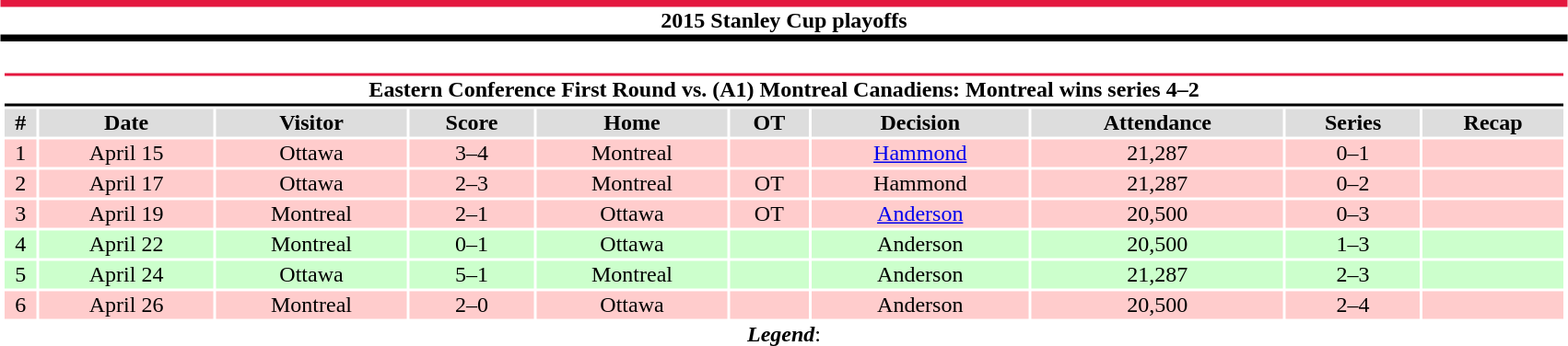<table class="toccolours" width=90% style="clear:both; margin:1.5em auto; text-align:center;">
<tr>
<th colspan=11 style="background:#FFFFFF; border-top:#E4173E 5px solid; border-bottom:#000000 5px solid;">2015 Stanley Cup playoffs</th>
</tr>
<tr>
<td colspan=10><br><table class="toccolours collapsible collapsed" width=100%>
<tr>
<th colspan=10 style="background:#FFFFFF; border-top:#E4173E 2px solid; border-bottom:#000000 2px solid;">Eastern Conference First Round vs. (A1) Montreal Canadiens: Montreal wins series 4–2</th>
</tr>
<tr align="center" bgcolor="#dddddd">
<th>#</th>
<th>Date</th>
<th>Visitor</th>
<th>Score</th>
<th>Home</th>
<th>OT</th>
<th>Decision</th>
<th>Attendance</th>
<th>Series</th>
<th>Recap</th>
</tr>
<tr style="text-align:center; background:#fcc;">
<td>1</td>
<td>April 15</td>
<td>Ottawa</td>
<td>3–4</td>
<td>Montreal</td>
<td></td>
<td><a href='#'>Hammond</a></td>
<td>21,287</td>
<td>0–1</td>
<td></td>
</tr>
<tr style="text-align:center; background:#fcc;">
<td>2</td>
<td>April 17</td>
<td>Ottawa</td>
<td>2–3</td>
<td>Montreal</td>
<td>OT</td>
<td>Hammond</td>
<td>21,287</td>
<td>0–2</td>
<td></td>
</tr>
<tr style="text-align:center;background:#fcc;">
<td>3</td>
<td>April 19</td>
<td>Montreal</td>
<td>2–1</td>
<td>Ottawa</td>
<td>OT</td>
<td><a href='#'>Anderson</a></td>
<td>20,500</td>
<td>0–3</td>
<td></td>
</tr>
<tr style="text-align:center;background:#cfc">
<td>4</td>
<td>April 22</td>
<td>Montreal</td>
<td>0–1</td>
<td>Ottawa</td>
<td></td>
<td>Anderson</td>
<td>20,500</td>
<td>1–3</td>
<td></td>
</tr>
<tr style="text-align:center;background:#cfc">
<td>5</td>
<td>April 24</td>
<td>Ottawa</td>
<td>5–1</td>
<td>Montreal</td>
<td></td>
<td>Anderson</td>
<td>21,287</td>
<td>2–3</td>
<td></td>
</tr>
<tr style="text-align:center; background:#fcc;">
<td>6</td>
<td>April 26</td>
<td>Montreal</td>
<td>2–0</td>
<td>Ottawa</td>
<td></td>
<td>Anderson</td>
<td>20,500</td>
<td>2–4</td>
<td></td>
</tr>
</table>
<strong><em>Legend</em></strong>:

</td>
</tr>
</table>
